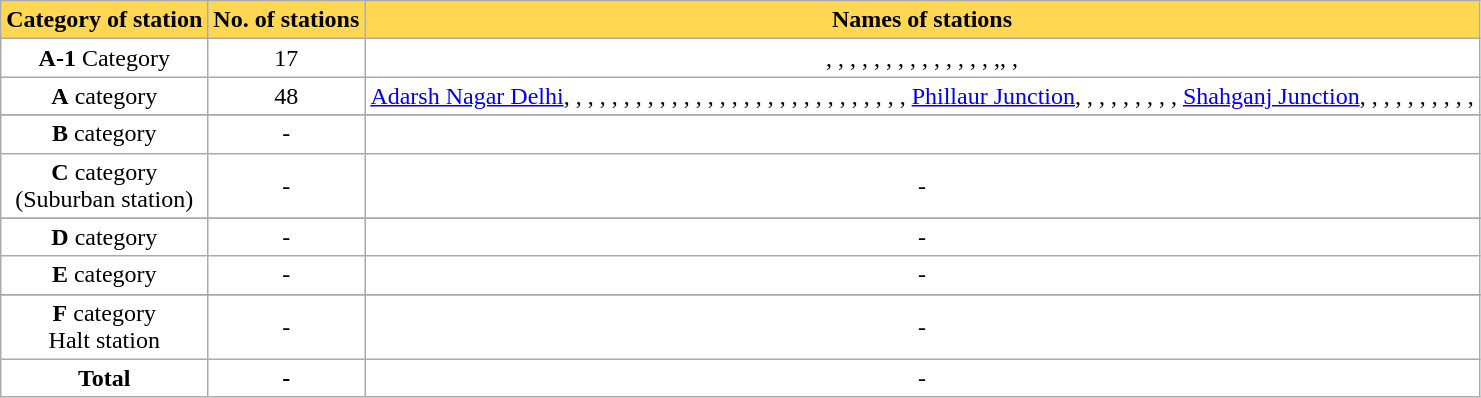<table class="wikitable sortable" style="background:#fff;">
<tr>
<th style="background:#ffd750;">Category of station</th>
<th style="background:#ffd750;">No. of stations</th>
<th style="background:#ffd750;">Names of stations</th>
</tr>
<tr>
<td style="text-align:center;"><strong>A-1</strong> Category</td>
<td style="text-align:center;">17</td>
<td style="text-align:center;">, , , , , , , , , , , , , , ,, , </td>
</tr>
<tr>
<td style="text-align:center;"><strong>A</strong> category</td>
<td style="text-align:center;">48</td>
<td style="text-align:center;"><a href='#'>Adarsh Nagar Delhi</a>, , , , , , , , , , , , , , , , , , , , , , , , , , , , , <a href='#'>Phillaur Junction</a>, , , , , , , , , <a href='#'>Shahganj Junction</a>, , , , , , , , , , </td>
</tr>
<tr>
</tr>
<tr>
</tr>
<tr>
<td style="text-align:center;"><strong>B</strong> category</td>
<td style="text-align:center;">-</td>
<td style="text-align:center;"></td>
</tr>
<tr>
<td style="text-align:center;"><strong>C</strong> category<br>(Suburban station)</td>
<td style="text-align:center;">-</td>
<td style="text-align:center;">-</td>
</tr>
<tr>
</tr>
<tr>
<td style="text-align:center;"><strong>D</strong> category</td>
<td style="text-align:center;">-</td>
<td style="text-align:center;">-</td>
</tr>
<tr>
<td style="text-align:center;"><strong>E</strong> category</td>
<td style="text-align:center;">-</td>
<td style="text-align:center;">-</td>
</tr>
<tr>
</tr>
<tr>
<td style="text-align:center;"><strong>F</strong> category<br>Halt station</td>
<td style="text-align:center;">-</td>
<td style="text-align:center;">-</td>
</tr>
<tr>
<td style="text-align:center;"><strong>Total</strong></td>
<td style="text-align:center;"><strong>-</strong></td>
<td style="text-align:center;">-</td>
</tr>
</table>
